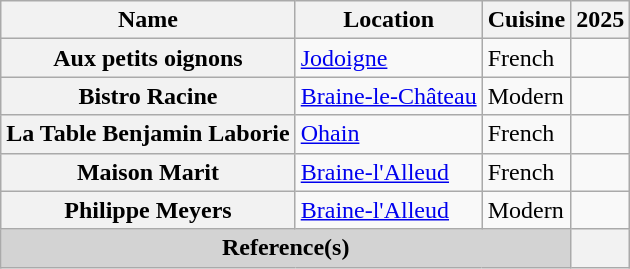<table class="wikitable sortable plainrowheaders" style="text-align:left;">
<tr>
<th scope="col">Name</th>
<th scope="col">Location</th>
<th scope="col">Cuisine</th>
<th>2025</th>
</tr>
<tr>
<th scope="row">Aux petits oignons</th>
<td><a href='#'>Jodoigne</a></td>
<td>French</td>
<td></td>
</tr>
<tr>
<th scope="row">Bistro Racine</th>
<td><a href='#'>Braine-le-Château</a></td>
<td>Modern</td>
<td></td>
</tr>
<tr>
<th scope="row">La Table Benjamin Laborie</th>
<td><a href='#'>Ohain</a></td>
<td>French</td>
<td></td>
</tr>
<tr>
<th scope="row">Maison Marit</th>
<td><a href='#'>Braine-l'Alleud</a></td>
<td>French</td>
<td></td>
</tr>
<tr>
<th scope="row">Philippe Meyers</th>
<td><a href='#'>Braine-l'Alleud</a></td>
<td>Modern</td>
<td></td>
</tr>
<tr>
<th colspan="3" style="text-align: center;background: lightgray;">Reference(s)</th>
<th></th>
</tr>
</table>
